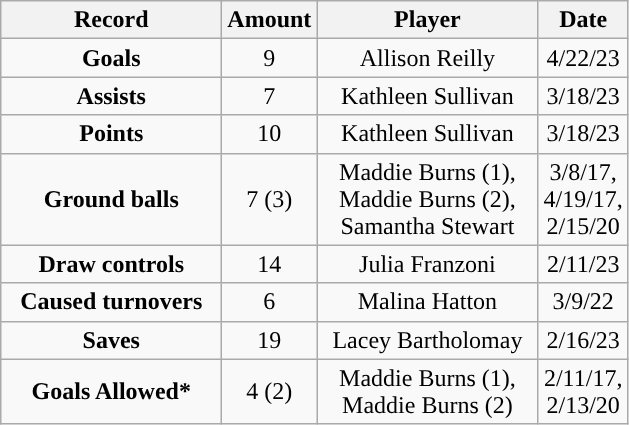<table class="wikitable">
<tr>
<th style="width:140px; ">Record</th>
<th style="width:35px; ">Amount</th>
<th style="width:140px; ">Player</th>
<th style="width:50px; ">Date</th>
</tr>
<tr style="text-align:center;">
<td><strong>Goals</strong></td>
<td>9</td>
<td>Allison Reilly</td>
<td>4/22/23</td>
</tr>
<tr style="text-align:center;">
<td><strong>Assists</strong></td>
<td>7</td>
<td>Kathleen Sullivan</td>
<td>3/18/23</td>
</tr>
<tr style="text-align:center;">
<td><strong>Points</strong></td>
<td>10</td>
<td>Kathleen Sullivan</td>
<td>3/18/23</td>
</tr>
<tr style="text-align:center;">
<td><strong>Ground balls</strong></td>
<td>7 (3)</td>
<td>Maddie Burns (1), Maddie Burns (2), Samantha Stewart</td>
<td>3/8/17, 4/19/17, 2/15/20</td>
</tr>
<tr style="text-align:center;">
<td><strong>Draw controls</strong></td>
<td>14</td>
<td>Julia Franzoni</td>
<td>2/11/23</td>
</tr>
<tr style="text-align:center;">
<td><strong>Caused turnovers</strong></td>
<td>6</td>
<td>Malina Hatton</td>
<td>3/9/22</td>
</tr>
<tr style="text-align:center;">
<td><strong>Saves</strong></td>
<td>19</td>
<td>Lacey Bartholomay</td>
<td>2/16/23</td>
</tr>
<tr style="text-align:center;">
<td><strong>Goals Allowed*</strong></td>
<td>4 (2)</td>
<td>Maddie Burns (1), Maddie Burns (2)</td>
<td>2/11/17, 2/13/20</td>
</tr>
</table>
